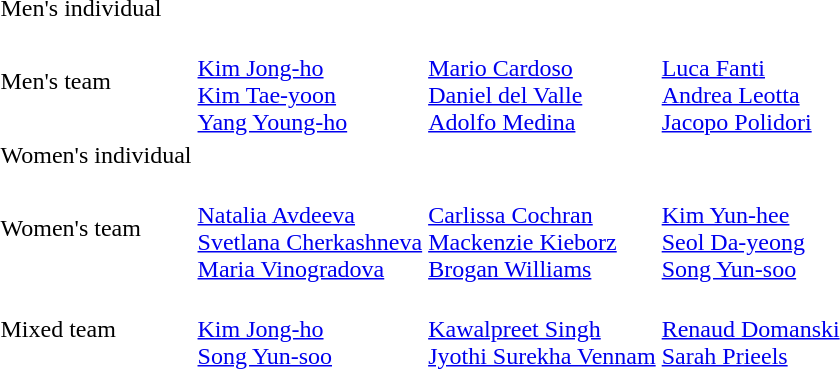<table>
<tr>
<td>Men's individual<br></td>
<td></td>
<td></td>
<td></td>
</tr>
<tr>
<td>Men's team<br></td>
<td><br><a href='#'>Kim Jong-ho</a><br><a href='#'>Kim Tae-yoon</a><br><a href='#'>Yang Young-ho</a></td>
<td><br><a href='#'>Mario Cardoso</a><br><a href='#'>Daniel del Valle</a><br><a href='#'>Adolfo Medina</a></td>
<td><br><a href='#'>Luca Fanti</a><br><a href='#'>Andrea Leotta</a><br><a href='#'>Jacopo Polidori</a></td>
</tr>
<tr>
<td>Women's individual<br></td>
<td></td>
<td></td>
<td></td>
</tr>
<tr>
<td>Women's team<br></td>
<td><br><a href='#'>Natalia Avdeeva</a><br><a href='#'>Svetlana Cherkashneva</a><br><a href='#'>Maria Vinogradova</a></td>
<td><br><a href='#'>Carlissa Cochran</a><br><a href='#'>Mackenzie Kieborz</a><br><a href='#'>Brogan Williams</a></td>
<td><br><a href='#'>Kim Yun-hee</a><br><a href='#'>Seol Da-yeong</a><br><a href='#'>Song Yun-soo</a></td>
</tr>
<tr>
<td>Mixed team <br></td>
<td><br><a href='#'>Kim Jong-ho</a><br><a href='#'>Song Yun-soo</a></td>
<td><br><a href='#'>Kawalpreet Singh</a><br><a href='#'>Jyothi Surekha Vennam</a></td>
<td><br><a href='#'>Renaud Domanski</a><br><a href='#'>Sarah Prieels</a></td>
</tr>
</table>
